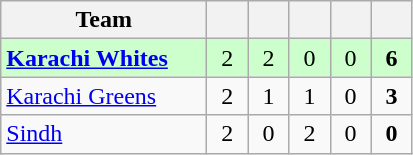<table class="wikitable sortable" style="text-align:center";"font-size:95%">
<tr>
<th style="width:130px;">Team</th>
<th style="width:20px;"></th>
<th style="width:20px;"></th>
<th style="width:20px;"></th>
<th style="width:20px;"></th>
<th style="width:20px;"></th>
</tr>
<tr bgcolor="#ccffcc">
<td style="text-align:left"><strong><a href='#'>Karachi Whites</a></strong></td>
<td>2</td>
<td>2</td>
<td>0</td>
<td>0</td>
<td><strong>6</strong></td>
</tr>
<tr>
<td style="text-align:left"><a href='#'>Karachi Greens</a></td>
<td>2</td>
<td>1</td>
<td>1</td>
<td>0</td>
<td><strong>3</strong></td>
</tr>
<tr>
<td style="text-align:left"><a href='#'>Sindh</a></td>
<td>2</td>
<td>0</td>
<td>2</td>
<td>0</td>
<td><strong>0</strong></td>
</tr>
</table>
